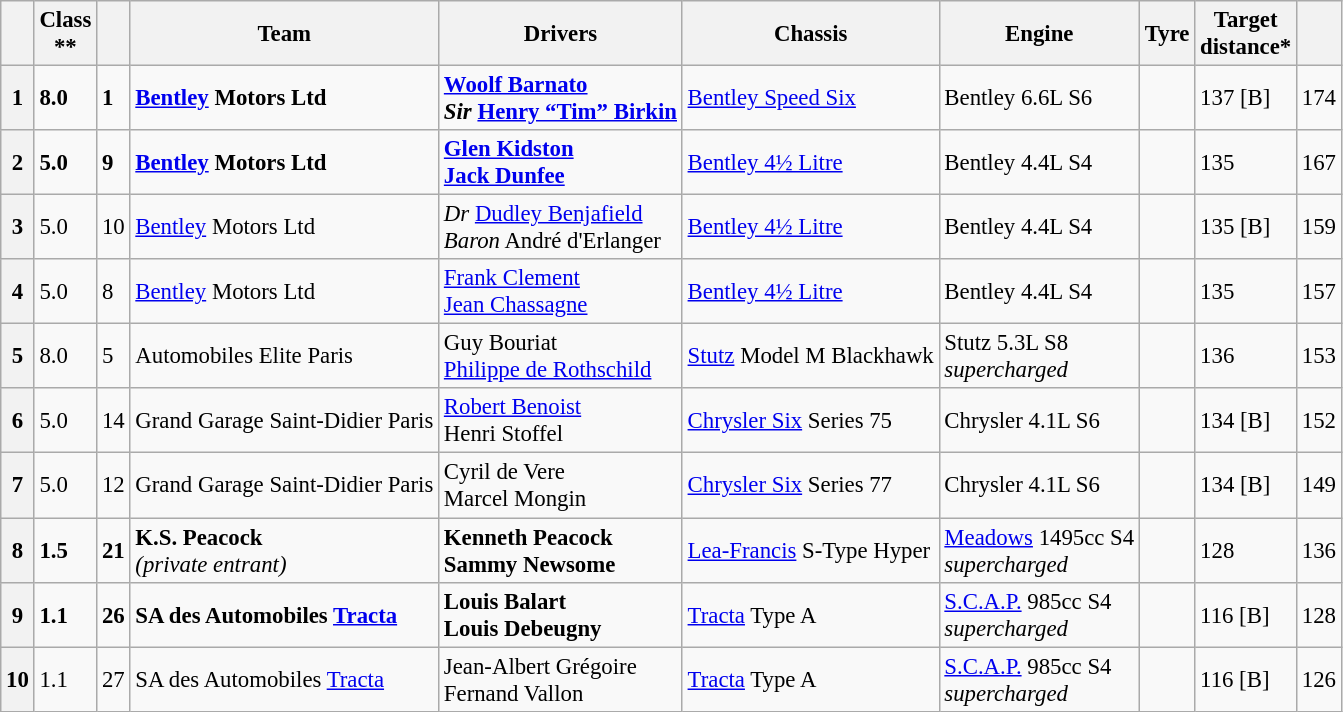<table class="wikitable" style="font-size: 95%;">
<tr>
<th></th>
<th>Class<br> **</th>
<th></th>
<th>Team</th>
<th>Drivers</th>
<th>Chassis</th>
<th>Engine</th>
<th>Tyre</th>
<th>Target<br>distance*</th>
<th></th>
</tr>
<tr>
<th><strong>1</strong></th>
<td><strong>8.0</strong></td>
<td><strong>1</strong></td>
<td><strong> <a href='#'>Bentley</a> Motors Ltd</strong></td>
<td><strong> <a href='#'>Woolf Barnato</a><br> <em>Sir</em> <a href='#'>Henry “Tim” Birkin</a></strong></td>
<td><a href='#'>Bentley Speed Six</a></td>
<td>Bentley 6.6L S6</td>
<td></td>
<td>137 [B]</td>
<td>174</td>
</tr>
<tr>
<th><strong>2</strong></th>
<td><strong>5.0</strong></td>
<td><strong>9</strong></td>
<td><strong> <a href='#'>Bentley</a> Motors Ltd</strong></td>
<td><strong> <a href='#'>Glen Kidston</a><br> <a href='#'>Jack Dunfee</a></strong></td>
<td><a href='#'>Bentley 4½ Litre</a></td>
<td>Bentley 4.4L S4</td>
<td></td>
<td>135</td>
<td>167</td>
</tr>
<tr>
<th>3</th>
<td>5.0</td>
<td>10</td>
<td> <a href='#'>Bentley</a> Motors Ltd</td>
<td> <em>Dr</em> <a href='#'>Dudley Benjafield</a><br> <em>Baron</em> André d'Erlanger</td>
<td><a href='#'>Bentley 4½ Litre</a></td>
<td>Bentley 4.4L S4</td>
<td></td>
<td>135 [B]</td>
<td>159</td>
</tr>
<tr>
<th>4</th>
<td>5.0</td>
<td>8</td>
<td> <a href='#'>Bentley</a> Motors Ltd</td>
<td> <a href='#'>Frank Clement</a><br> <a href='#'>Jean Chassagne</a></td>
<td><a href='#'>Bentley 4½ Litre</a></td>
<td>Bentley 4.4L S4</td>
<td></td>
<td>135</td>
<td>157</td>
</tr>
<tr>
<th>5</th>
<td>8.0</td>
<td>5</td>
<td> Automobiles Elite Paris</td>
<td> Guy Bouriat<br> <a href='#'>Philippe de Rothschild</a></td>
<td><a href='#'>Stutz</a> Model M Blackhawk</td>
<td>Stutz 5.3L S8<br> <em>supercharged</em></td>
<td></td>
<td>136</td>
<td>153</td>
</tr>
<tr>
<th>6</th>
<td>5.0</td>
<td>14</td>
<td> Grand Garage Saint-Didier Paris</td>
<td> <a href='#'>Robert Benoist</a><br> Henri Stoffel</td>
<td><a href='#'>Chrysler Six</a> Series 75</td>
<td>Chrysler 4.1L S6</td>
<td></td>
<td>134 [B]</td>
<td>152</td>
</tr>
<tr>
<th>7</th>
<td>5.0</td>
<td>12</td>
<td> Grand Garage Saint-Didier Paris</td>
<td> Cyril de Vere<br> Marcel Mongin</td>
<td><a href='#'>Chrysler Six</a> Series 77</td>
<td>Chrysler 4.1L S6</td>
<td></td>
<td>134 [B]</td>
<td>149</td>
</tr>
<tr>
<th>8</th>
<td><strong>1.5</strong></td>
<td><strong>21</strong></td>
<td><strong> K.S. Peacock</strong><br><em>(private entrant)</em></td>
<td><strong> Kenneth Peacock<br> Sammy Newsome</strong></td>
<td><a href='#'>Lea-Francis</a> S-Type Hyper</td>
<td><a href='#'>Meadows</a> 1495cc S4<br> <em>supercharged</em></td>
<td></td>
<td>128</td>
<td>136</td>
</tr>
<tr>
<th>9</th>
<td><strong>1.1</strong></td>
<td><strong>26</strong></td>
<td><strong> SA des Automobiles <a href='#'>Tracta</a></strong></td>
<td><strong> Louis Balart<br> Louis Debeugny</strong></td>
<td><a href='#'>Tracta</a> Type A</td>
<td><a href='#'>S.C.A.P.</a> 985cc S4<br> <em>supercharged</em></td>
<td></td>
<td>116 [B]</td>
<td>128</td>
</tr>
<tr>
<th>10</th>
<td>1.1</td>
<td>27</td>
<td> SA des Automobiles <a href='#'>Tracta</a></td>
<td> Jean-Albert Grégoire<br> Fernand Vallon</td>
<td><a href='#'>Tracta</a> Type A</td>
<td><a href='#'>S.C.A.P.</a> 985cc S4<br> <em>supercharged</em></td>
<td></td>
<td>116 [B]</td>
<td>126</td>
</tr>
</table>
